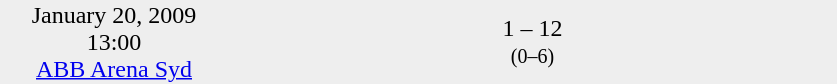<table style="background:#eee;" cellspacing="0">
<tr style="text-align:center;">
<td width=150>January 20, 2009<br>13:00<br><a href='#'>ABB Arena Syd</a></td>
<td style="width:150px; text-align:right;"></td>
<td width=100>1 – 12<br><small>(0–6)</small></td>
<td style="width:150px; text-align:left;"></td>
</tr>
</table>
